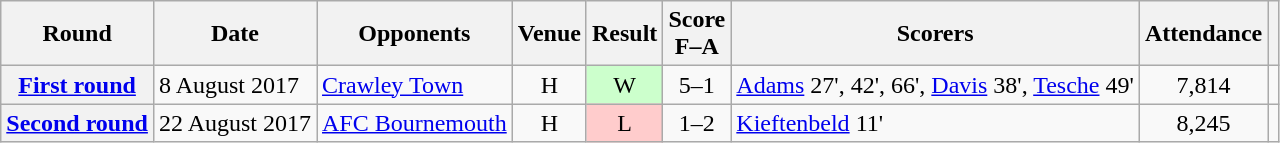<table class="wikitable plainrowheaders" style=text-align:center>
<tr>
<th scope=col>Round</th>
<th scope=col>Date</th>
<th scope=col>Opponents</th>
<th scope=col>Venue</th>
<th scope=col>Result</th>
<th scope=col>Score<br>F–A</th>
<th scope=col>Scorers</th>
<th scope=col>Attendance</th>
<th scope=col></th>
</tr>
<tr>
<th scope=row><a href='#'>First round</a></th>
<td style=text-align:left>8 August 2017</td>
<td style=text-align:left><a href='#'>Crawley Town</a></td>
<td>H</td>
<td style=background:#cfc>W</td>
<td>5–1</td>
<td style=text-align:left><a href='#'>Adams</a> 27', 42', 66', <a href='#'>Davis</a> 38', <a href='#'>Tesche</a> 49'</td>
<td>7,814</td>
<td></td>
</tr>
<tr>
<th scope=row><a href='#'>Second round</a></th>
<td style=text-align:left>22 August 2017</td>
<td style=text-align:left><a href='#'>AFC Bournemouth</a></td>
<td>H</td>
<td style=background:#fcc>L</td>
<td>1–2</td>
<td style=text-align:left><a href='#'>Kieftenbeld</a> 11'</td>
<td>8,245</td>
<td></td>
</tr>
</table>
